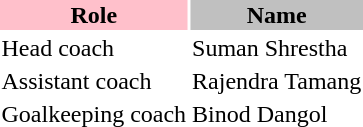<table class="toccolours">
<tr>
<th style="background:pink;">Role</th>
<th style="background:silver;">Name</th>
</tr>
<tr>
<td>Head coach</td>
<td> Suman Shrestha</td>
</tr>
<tr>
<td>Assistant coach</td>
<td> Rajendra Tamang</td>
</tr>
<tr>
<td>Goalkeeping coach</td>
<td> Binod Dangol</td>
</tr>
<tr>
</tr>
</table>
